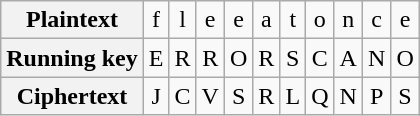<table class="wikitable" style="text-align:center">
<tr>
<th align="left">Plaintext</th>
<td>f</td>
<td>l</td>
<td>e</td>
<td>e</td>
<td>a</td>
<td>t</td>
<td>o</td>
<td>n</td>
<td>c</td>
<td>e</td>
</tr>
<tr>
<th align="left">Running key</th>
<td>E</td>
<td>R</td>
<td>R</td>
<td>O</td>
<td>R</td>
<td>S</td>
<td>C</td>
<td>A</td>
<td>N</td>
<td>O</td>
</tr>
<tr>
<th align="left">Ciphertext</th>
<td>J</td>
<td>C</td>
<td>V</td>
<td>S</td>
<td>R</td>
<td>L</td>
<td>Q</td>
<td>N</td>
<td>P</td>
<td>S</td>
</tr>
</table>
